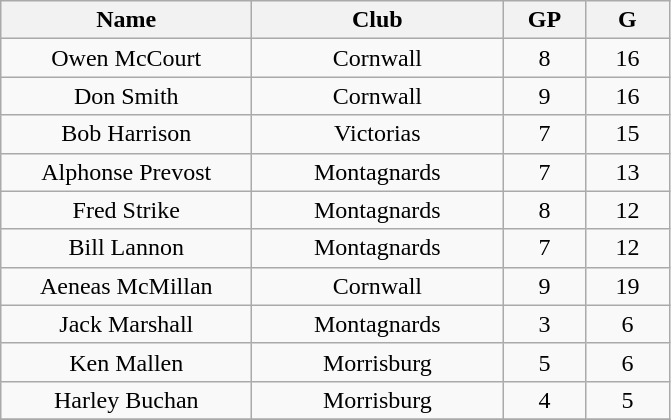<table class="wikitable" style="text-align:center;">
<tr>
<th style="width:10em">Name</th>
<th style="width:10em">Club</th>
<th style="width:3em">GP</th>
<th style="width:3em">G</th>
</tr>
<tr>
<td>Owen McCourt</td>
<td>Cornwall</td>
<td>8</td>
<td>16</td>
</tr>
<tr>
<td>Don Smith</td>
<td>Cornwall</td>
<td>9</td>
<td>16</td>
</tr>
<tr>
<td>Bob Harrison</td>
<td>Victorias</td>
<td>7</td>
<td>15</td>
</tr>
<tr>
<td>Alphonse Prevost</td>
<td>Montagnards</td>
<td>7</td>
<td>13</td>
</tr>
<tr>
<td>Fred Strike</td>
<td>Montagnards</td>
<td>8</td>
<td>12</td>
</tr>
<tr>
<td>Bill Lannon</td>
<td>Montagnards</td>
<td>7</td>
<td>12</td>
</tr>
<tr>
<td>Aeneas McMillan</td>
<td>Cornwall</td>
<td>9</td>
<td>19</td>
</tr>
<tr>
<td>Jack Marshall</td>
<td>Montagnards</td>
<td>3</td>
<td>6</td>
</tr>
<tr>
<td>Ken Mallen</td>
<td>Morrisburg</td>
<td>5</td>
<td>6</td>
</tr>
<tr>
<td>Harley Buchan</td>
<td>Morrisburg</td>
<td>4</td>
<td>5</td>
</tr>
<tr>
</tr>
</table>
